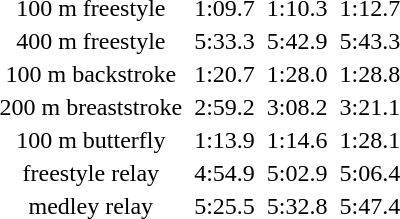<table>
<tr align="center">
<td>100 m freestyle</td>
<td align=left></td>
<td>1:09.7</td>
<td align=left></td>
<td>1:10.3</td>
<td align=left></td>
<td>1:12.7</td>
</tr>
<tr align="center">
<td>400 m freestyle</td>
<td align=left></td>
<td>5:33.3</td>
<td align=left></td>
<td>5:42.9</td>
<td align=left></td>
<td>5:43.3</td>
</tr>
<tr align="center">
<td>100 m backstroke</td>
<td align=left></td>
<td>1:20.7</td>
<td align=left></td>
<td>1:28.0</td>
<td align=left></td>
<td>1:28.8</td>
</tr>
<tr align="center">
<td>200 m breaststroke</td>
<td align=left></td>
<td>2:59.2</td>
<td align=left></td>
<td>3:08.2</td>
<td align=left></td>
<td>3:21.1</td>
</tr>
<tr align="center">
<td>100 m butterfly</td>
<td align=left></td>
<td>1:13.9</td>
<td align=left></td>
<td>1:14.6</td>
<td align=left></td>
<td>1:28.1</td>
</tr>
<tr align="center">
<td> freestyle relay</td>
<td align=left></td>
<td>4:54.9</td>
<td align=left></td>
<td>5:02.9</td>
<td align=left></td>
<td>5:06.4</td>
</tr>
<tr align="center">
<td> medley relay</td>
<td align=left></td>
<td>5:25.5</td>
<td align=left></td>
<td>5:32.8</td>
<td align=left></td>
<td>5:47.4</td>
</tr>
</table>
